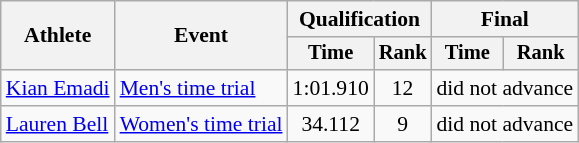<table class="wikitable" style="font-size:90%;">
<tr>
<th rowspan=2>Athlete</th>
<th rowspan=2>Event</th>
<th colspan=2>Qualification</th>
<th colspan=2>Final</th>
</tr>
<tr style="font-size:95%">
<th>Time</th>
<th>Rank</th>
<th>Time</th>
<th>Rank</th>
</tr>
<tr align=center>
<td align=left><a href='#'>Kian Emadi</a></td>
<td align=left><a href='#'>Men's time trial</a></td>
<td>1:01.910</td>
<td>12</td>
<td colspan=2>did not advance</td>
</tr>
<tr align=center>
<td align=left><a href='#'>Lauren Bell</a></td>
<td align=left><a href='#'>Women's time trial</a></td>
<td>34.112</td>
<td>9</td>
<td colspan=2>did not advance</td>
</tr>
</table>
